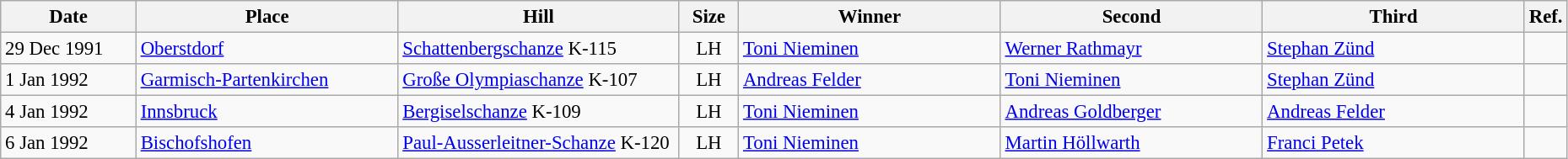<table class="wikitable" style="font-size:95%;">
<tr>
<th width="100">Date</th>
<th width="200">Place</th>
<th width="215">Hill</th>
<th width="40">Size</th>
<th width="200">Winner</th>
<th width="200">Second</th>
<th width="200">Third</th>
<th width="10">Ref.</th>
</tr>
<tr>
<td>29 Dec 1991</td>
<td> <a href='#'>Oberstdorf</a></td>
<td><a href='#'>Schattenbergschanze</a> K-115</td>
<td align=center>LH</td>
<td> <a href='#'>Toni Nieminen</a></td>
<td> <a href='#'>Werner Rathmayr</a></td>
<td> <a href='#'>Stephan Zünd</a></td>
<td></td>
</tr>
<tr>
<td>1 Jan 1992</td>
<td> <a href='#'>Garmisch-Partenkirchen</a></td>
<td><a href='#'>Große Olympiaschanze</a> K-107</td>
<td align=center>LH</td>
<td> <a href='#'>Andreas Felder</a></td>
<td> <a href='#'>Toni Nieminen</a></td>
<td> <a href='#'>Stephan Zünd</a></td>
<td></td>
</tr>
<tr>
<td>4 Jan 1992</td>
<td> <a href='#'>Innsbruck</a></td>
<td><a href='#'>Bergiselschanze</a> K-109</td>
<td align=center>LH</td>
<td> <a href='#'>Toni Nieminen</a></td>
<td> <a href='#'>Andreas Goldberger</a></td>
<td> <a href='#'>Andreas Felder</a></td>
<td></td>
</tr>
<tr>
<td>6 Jan 1992</td>
<td> <a href='#'>Bischofshofen</a></td>
<td><a href='#'>Paul-Ausserleitner-Schanze</a> K-120</td>
<td align=center>LH</td>
<td> <a href='#'>Toni Nieminen</a></td>
<td> <a href='#'>Martin Höllwarth</a></td>
<td> <a href='#'>Franci Petek</a></td>
<td></td>
</tr>
</table>
